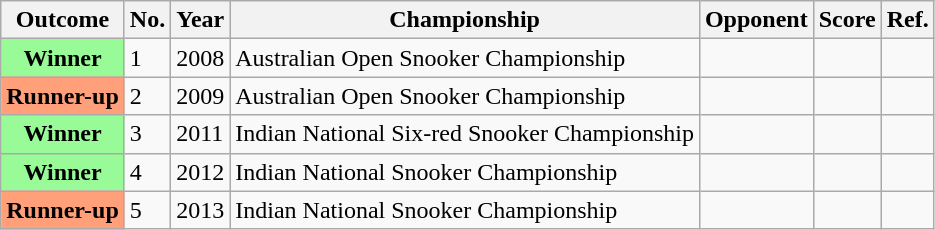<table class="wikitable">
<tr>
<th>Outcome</th>
<th>No.</th>
<th>Year</th>
<th>Championship</th>
<th>Opponent</th>
<th>Score</th>
<th>Ref.</th>
</tr>
<tr>
<th scope="row" style="background:#98FB98">Winner</th>
<td>1</td>
<td>2008</td>
<td>Australian Open Snooker Championship</td>
<td></td>
<td></td>
<td></td>
</tr>
<tr>
<th scope="row" style="background:#ffa07a;">Runner-up</th>
<td>2</td>
<td>2009</td>
<td>Australian Open Snooker Championship</td>
<td></td>
<td></td>
<td></td>
</tr>
<tr>
<th scope="row" style="background:#98FB98">Winner</th>
<td>3</td>
<td>2011</td>
<td>Indian National Six-red Snooker Championship</td>
<td></td>
<td></td>
<td></td>
</tr>
<tr>
<th scope="row" style="background:#98FB98">Winner</th>
<td>4</td>
<td>2012</td>
<td>Indian National Snooker Championship</td>
<td></td>
<td></td>
<td></td>
</tr>
<tr>
<th scope="row" style="background:#ffa07a;">Runner-up</th>
<td>5</td>
<td>2013</td>
<td>Indian National Snooker Championship</td>
<td></td>
<td></td>
<td></td>
</tr>
</table>
